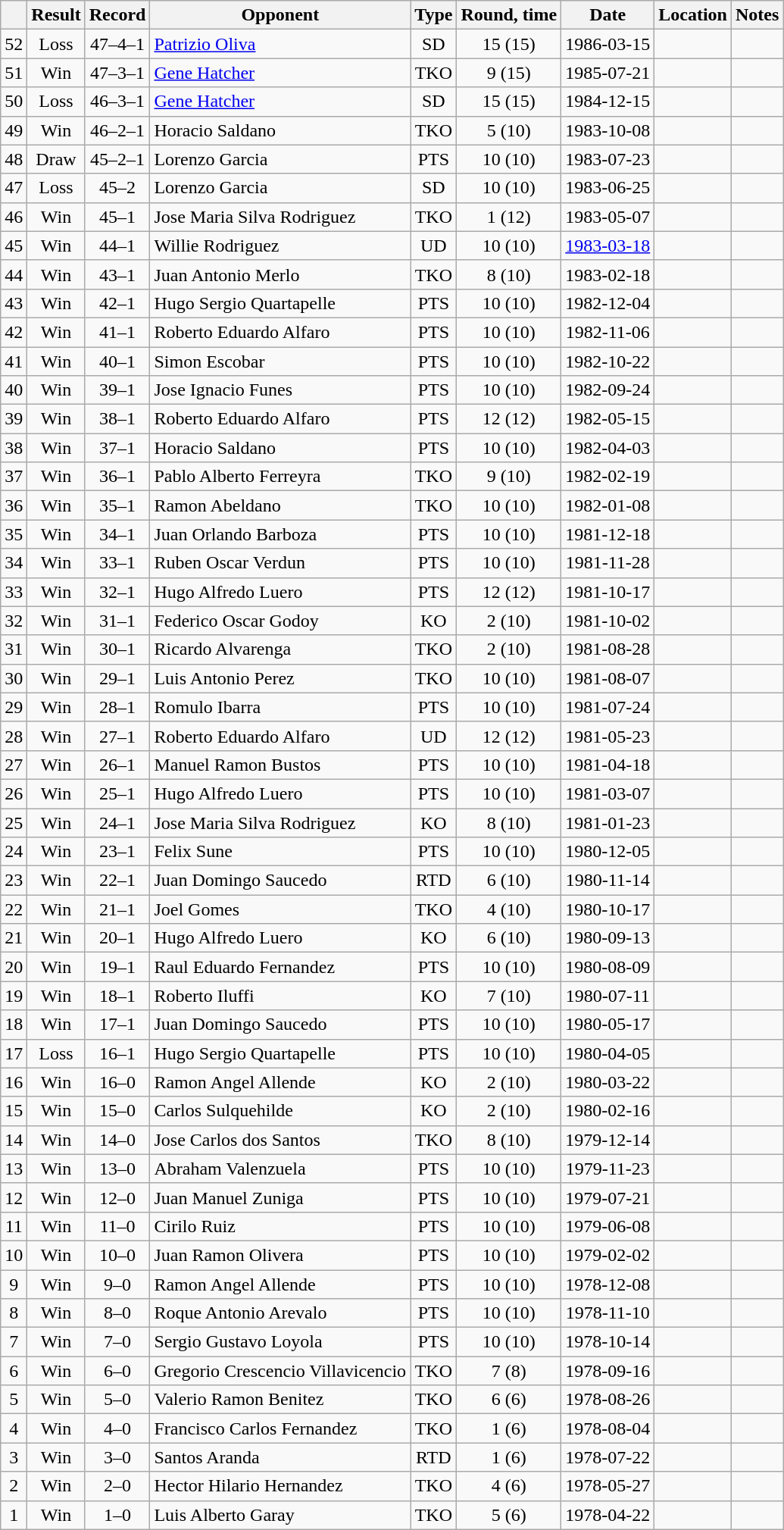<table class=wikitable style=text-align:center>
<tr>
<th></th>
<th>Result</th>
<th>Record</th>
<th>Opponent</th>
<th>Type</th>
<th>Round, time</th>
<th>Date</th>
<th>Location</th>
<th>Notes</th>
</tr>
<tr>
<td>52</td>
<td>Loss</td>
<td>47–4–1</td>
<td align=left><a href='#'>Patrizio Oliva</a></td>
<td>SD</td>
<td>15 (15)</td>
<td>1986-03-15</td>
<td align=left></td>
<td align=left></td>
</tr>
<tr>
<td>51</td>
<td>Win</td>
<td>47–3–1</td>
<td align=left><a href='#'>Gene Hatcher</a></td>
<td>TKO</td>
<td>9 (15)</td>
<td>1985-07-21</td>
<td align=left></td>
<td align=left></td>
</tr>
<tr>
<td>50</td>
<td>Loss</td>
<td>46–3–1</td>
<td align=left><a href='#'>Gene Hatcher</a></td>
<td>SD</td>
<td>15 (15)</td>
<td>1984-12-15</td>
<td align=left></td>
<td align=left></td>
</tr>
<tr>
<td>49</td>
<td>Win</td>
<td>46–2–1</td>
<td align=left>Horacio Saldano</td>
<td>TKO</td>
<td>5 (10)</td>
<td>1983-10-08</td>
<td align=left></td>
<td align=left></td>
</tr>
<tr>
<td>48</td>
<td>Draw</td>
<td>45–2–1</td>
<td align=left>Lorenzo Garcia</td>
<td>PTS</td>
<td>10 (10)</td>
<td>1983-07-23</td>
<td align=left></td>
<td align=left></td>
</tr>
<tr>
<td>47</td>
<td>Loss</td>
<td>45–2</td>
<td align=left>Lorenzo Garcia</td>
<td>SD</td>
<td>10 (10)</td>
<td>1983-06-25</td>
<td align=left></td>
<td align=left></td>
</tr>
<tr>
<td>46</td>
<td>Win</td>
<td>45–1</td>
<td align=left>Jose Maria Silva Rodriguez</td>
<td>TKO</td>
<td>1 (12)</td>
<td>1983-05-07</td>
<td align=left></td>
<td align=left></td>
</tr>
<tr>
<td>45</td>
<td>Win</td>
<td>44–1</td>
<td align=left>Willie Rodriguez</td>
<td>UD</td>
<td>10 (10)</td>
<td><a href='#'>1983-03-18</a></td>
<td align=left></td>
<td align=left></td>
</tr>
<tr>
<td>44</td>
<td>Win</td>
<td>43–1</td>
<td align=left>Juan Antonio Merlo</td>
<td>TKO</td>
<td>8 (10)</td>
<td>1983-02-18</td>
<td align=left></td>
<td align=left></td>
</tr>
<tr>
<td>43</td>
<td>Win</td>
<td>42–1</td>
<td align=left>Hugo Sergio Quartapelle</td>
<td>PTS</td>
<td>10 (10)</td>
<td>1982-12-04</td>
<td align=left></td>
<td align=left></td>
</tr>
<tr>
<td>42</td>
<td>Win</td>
<td>41–1</td>
<td align=left>Roberto Eduardo Alfaro</td>
<td>PTS</td>
<td>10 (10)</td>
<td>1982-11-06</td>
<td align=left></td>
<td align=left></td>
</tr>
<tr>
<td>41</td>
<td>Win</td>
<td>40–1</td>
<td align=left>Simon Escobar</td>
<td>PTS</td>
<td>10 (10)</td>
<td>1982-10-22</td>
<td align=left></td>
<td align=left></td>
</tr>
<tr>
<td>40</td>
<td>Win</td>
<td>39–1</td>
<td align=left>Jose Ignacio Funes</td>
<td>PTS</td>
<td>10 (10)</td>
<td>1982-09-24</td>
<td align=left></td>
<td align=left></td>
</tr>
<tr>
<td>39</td>
<td>Win</td>
<td>38–1</td>
<td align=left>Roberto Eduardo Alfaro</td>
<td>PTS</td>
<td>12 (12)</td>
<td>1982-05-15</td>
<td align=left></td>
<td align=left></td>
</tr>
<tr>
<td>38</td>
<td>Win</td>
<td>37–1</td>
<td align=left>Horacio Saldano</td>
<td>PTS</td>
<td>10 (10)</td>
<td>1982-04-03</td>
<td align=left></td>
<td align=left></td>
</tr>
<tr>
<td>37</td>
<td>Win</td>
<td>36–1</td>
<td align=left>Pablo Alberto Ferreyra</td>
<td>TKO</td>
<td>9 (10)</td>
<td>1982-02-19</td>
<td align=left></td>
<td align=left></td>
</tr>
<tr>
<td>36</td>
<td>Win</td>
<td>35–1</td>
<td align=left>Ramon Abeldano</td>
<td>TKO</td>
<td>10 (10)</td>
<td>1982-01-08</td>
<td align=left></td>
<td align=left></td>
</tr>
<tr>
<td>35</td>
<td>Win</td>
<td>34–1</td>
<td align=left>Juan Orlando Barboza</td>
<td>PTS</td>
<td>10 (10)</td>
<td>1981-12-18</td>
<td align=left></td>
<td align=left></td>
</tr>
<tr>
<td>34</td>
<td>Win</td>
<td>33–1</td>
<td align=left>Ruben Oscar Verdun</td>
<td>PTS</td>
<td>10 (10)</td>
<td>1981-11-28</td>
<td align=left></td>
<td align=left></td>
</tr>
<tr>
<td>33</td>
<td>Win</td>
<td>32–1</td>
<td align=left>Hugo Alfredo Luero</td>
<td>PTS</td>
<td>12 (12)</td>
<td>1981-10-17</td>
<td align=left></td>
<td align=left></td>
</tr>
<tr>
<td>32</td>
<td>Win</td>
<td>31–1</td>
<td align=left>Federico Oscar Godoy</td>
<td>KO</td>
<td>2 (10)</td>
<td>1981-10-02</td>
<td align=left></td>
<td align=left></td>
</tr>
<tr>
<td>31</td>
<td>Win</td>
<td>30–1</td>
<td align=left>Ricardo Alvarenga</td>
<td>TKO</td>
<td>2 (10)</td>
<td>1981-08-28</td>
<td align=left></td>
<td align=left></td>
</tr>
<tr>
<td>30</td>
<td>Win</td>
<td>29–1</td>
<td align=left>Luis Antonio Perez</td>
<td>TKO</td>
<td>10 (10)</td>
<td>1981-08-07</td>
<td align=left></td>
<td align=left></td>
</tr>
<tr>
<td>29</td>
<td>Win</td>
<td>28–1</td>
<td align=left>Romulo Ibarra</td>
<td>PTS</td>
<td>10 (10)</td>
<td>1981-07-24</td>
<td align=left></td>
<td align=left></td>
</tr>
<tr>
<td>28</td>
<td>Win</td>
<td>27–1</td>
<td align=left>Roberto Eduardo Alfaro</td>
<td>UD</td>
<td>12 (12)</td>
<td>1981-05-23</td>
<td align=left></td>
<td align=left></td>
</tr>
<tr>
<td>27</td>
<td>Win</td>
<td>26–1</td>
<td align=left>Manuel Ramon Bustos</td>
<td>PTS</td>
<td>10 (10)</td>
<td>1981-04-18</td>
<td align=left></td>
<td align=left></td>
</tr>
<tr>
<td>26</td>
<td>Win</td>
<td>25–1</td>
<td align=left>Hugo Alfredo Luero</td>
<td>PTS</td>
<td>10 (10)</td>
<td>1981-03-07</td>
<td align=left></td>
<td align=left></td>
</tr>
<tr>
<td>25</td>
<td>Win</td>
<td>24–1</td>
<td align=left>Jose Maria Silva Rodriguez</td>
<td>KO</td>
<td>8 (10)</td>
<td>1981-01-23</td>
<td align=left></td>
<td align=left></td>
</tr>
<tr>
<td>24</td>
<td>Win</td>
<td>23–1</td>
<td align=left>Felix Sune</td>
<td>PTS</td>
<td>10 (10)</td>
<td>1980-12-05</td>
<td align=left></td>
<td align=left></td>
</tr>
<tr>
<td>23</td>
<td>Win</td>
<td>22–1</td>
<td align=left>Juan Domingo Saucedo</td>
<td>RTD</td>
<td>6 (10)</td>
<td>1980-11-14</td>
<td align=left></td>
<td align=left></td>
</tr>
<tr>
<td>22</td>
<td>Win</td>
<td>21–1</td>
<td align=left>Joel Gomes</td>
<td>TKO</td>
<td>4 (10)</td>
<td>1980-10-17</td>
<td align=left></td>
<td align=left></td>
</tr>
<tr>
<td>21</td>
<td>Win</td>
<td>20–1</td>
<td align=left>Hugo Alfredo Luero</td>
<td>KO</td>
<td>6 (10)</td>
<td>1980-09-13</td>
<td align=left></td>
<td align=left></td>
</tr>
<tr>
<td>20</td>
<td>Win</td>
<td>19–1</td>
<td align=left>Raul Eduardo Fernandez</td>
<td>PTS</td>
<td>10 (10)</td>
<td>1980-08-09</td>
<td align=left></td>
<td align=left></td>
</tr>
<tr>
<td>19</td>
<td>Win</td>
<td>18–1</td>
<td align=left>Roberto Iluffi</td>
<td>KO</td>
<td>7 (10)</td>
<td>1980-07-11</td>
<td align=left></td>
<td align=left></td>
</tr>
<tr>
<td>18</td>
<td>Win</td>
<td>17–1</td>
<td align=left>Juan Domingo Saucedo</td>
<td>PTS</td>
<td>10 (10)</td>
<td>1980-05-17</td>
<td align=left></td>
<td align=left></td>
</tr>
<tr>
<td>17</td>
<td>Loss</td>
<td>16–1</td>
<td align=left>Hugo Sergio Quartapelle</td>
<td>PTS</td>
<td>10 (10)</td>
<td>1980-04-05</td>
<td align=left></td>
<td align=left></td>
</tr>
<tr>
<td>16</td>
<td>Win</td>
<td>16–0</td>
<td align=left>Ramon Angel Allende</td>
<td>KO</td>
<td>2 (10)</td>
<td>1980-03-22</td>
<td align=left></td>
<td align=left></td>
</tr>
<tr>
<td>15</td>
<td>Win</td>
<td>15–0</td>
<td align=left>Carlos Sulquehilde</td>
<td>KO</td>
<td>2 (10)</td>
<td>1980-02-16</td>
<td align=left></td>
<td align=left></td>
</tr>
<tr>
<td>14</td>
<td>Win</td>
<td>14–0</td>
<td align=left>Jose Carlos dos Santos</td>
<td>TKO</td>
<td>8 (10)</td>
<td>1979-12-14</td>
<td align=left></td>
<td align=left></td>
</tr>
<tr>
<td>13</td>
<td>Win</td>
<td>13–0</td>
<td align=left>Abraham Valenzuela</td>
<td>PTS</td>
<td>10 (10)</td>
<td>1979-11-23</td>
<td align=left></td>
<td align=left></td>
</tr>
<tr>
<td>12</td>
<td>Win</td>
<td>12–0</td>
<td align=left>Juan Manuel Zuniga</td>
<td>PTS</td>
<td>10 (10)</td>
<td>1979-07-21</td>
<td align=left></td>
<td align=left></td>
</tr>
<tr>
<td>11</td>
<td>Win</td>
<td>11–0</td>
<td align=left>Cirilo Ruiz</td>
<td>PTS</td>
<td>10 (10)</td>
<td>1979-06-08</td>
<td align=left></td>
<td align=left></td>
</tr>
<tr>
<td>10</td>
<td>Win</td>
<td>10–0</td>
<td align=left>Juan Ramon Olivera</td>
<td>PTS</td>
<td>10 (10)</td>
<td>1979-02-02</td>
<td align=left></td>
<td align=left></td>
</tr>
<tr>
<td>9</td>
<td>Win</td>
<td>9–0</td>
<td align=left>Ramon Angel Allende</td>
<td>PTS</td>
<td>10 (10)</td>
<td>1978-12-08</td>
<td align=left></td>
<td align=left></td>
</tr>
<tr>
<td>8</td>
<td>Win</td>
<td>8–0</td>
<td align=left>Roque Antonio Arevalo</td>
<td>PTS</td>
<td>10 (10)</td>
<td>1978-11-10</td>
<td align=left></td>
<td align=left></td>
</tr>
<tr>
<td>7</td>
<td>Win</td>
<td>7–0</td>
<td align=left>Sergio Gustavo Loyola</td>
<td>PTS</td>
<td>10 (10)</td>
<td>1978-10-14</td>
<td align=left></td>
<td align=left></td>
</tr>
<tr>
<td>6</td>
<td>Win</td>
<td>6–0</td>
<td align=left>Gregorio Crescencio Villavicencio</td>
<td>TKO</td>
<td>7 (8)</td>
<td>1978-09-16</td>
<td align=left></td>
<td align=left></td>
</tr>
<tr>
<td>5</td>
<td>Win</td>
<td>5–0</td>
<td align=left>Valerio Ramon Benitez</td>
<td>TKO</td>
<td>6 (6)</td>
<td>1978-08-26</td>
<td align=left></td>
<td align=left></td>
</tr>
<tr>
<td>4</td>
<td>Win</td>
<td>4–0</td>
<td align=left>Francisco Carlos Fernandez</td>
<td>TKO</td>
<td>1 (6)</td>
<td>1978-08-04</td>
<td align=left></td>
<td align=left></td>
</tr>
<tr>
<td>3</td>
<td>Win</td>
<td>3–0</td>
<td align=left>Santos Aranda</td>
<td>RTD</td>
<td>1 (6)</td>
<td>1978-07-22</td>
<td align=left></td>
<td align=left></td>
</tr>
<tr>
<td>2</td>
<td>Win</td>
<td>2–0</td>
<td align=left>Hector Hilario Hernandez</td>
<td>TKO</td>
<td>4 (6)</td>
<td>1978-05-27</td>
<td align=left></td>
<td align=left></td>
</tr>
<tr>
<td>1</td>
<td>Win</td>
<td>1–0</td>
<td align=left>Luis Alberto Garay</td>
<td>TKO</td>
<td>5 (6)</td>
<td>1978-04-22</td>
<td align=left></td>
<td align=left></td>
</tr>
</table>
